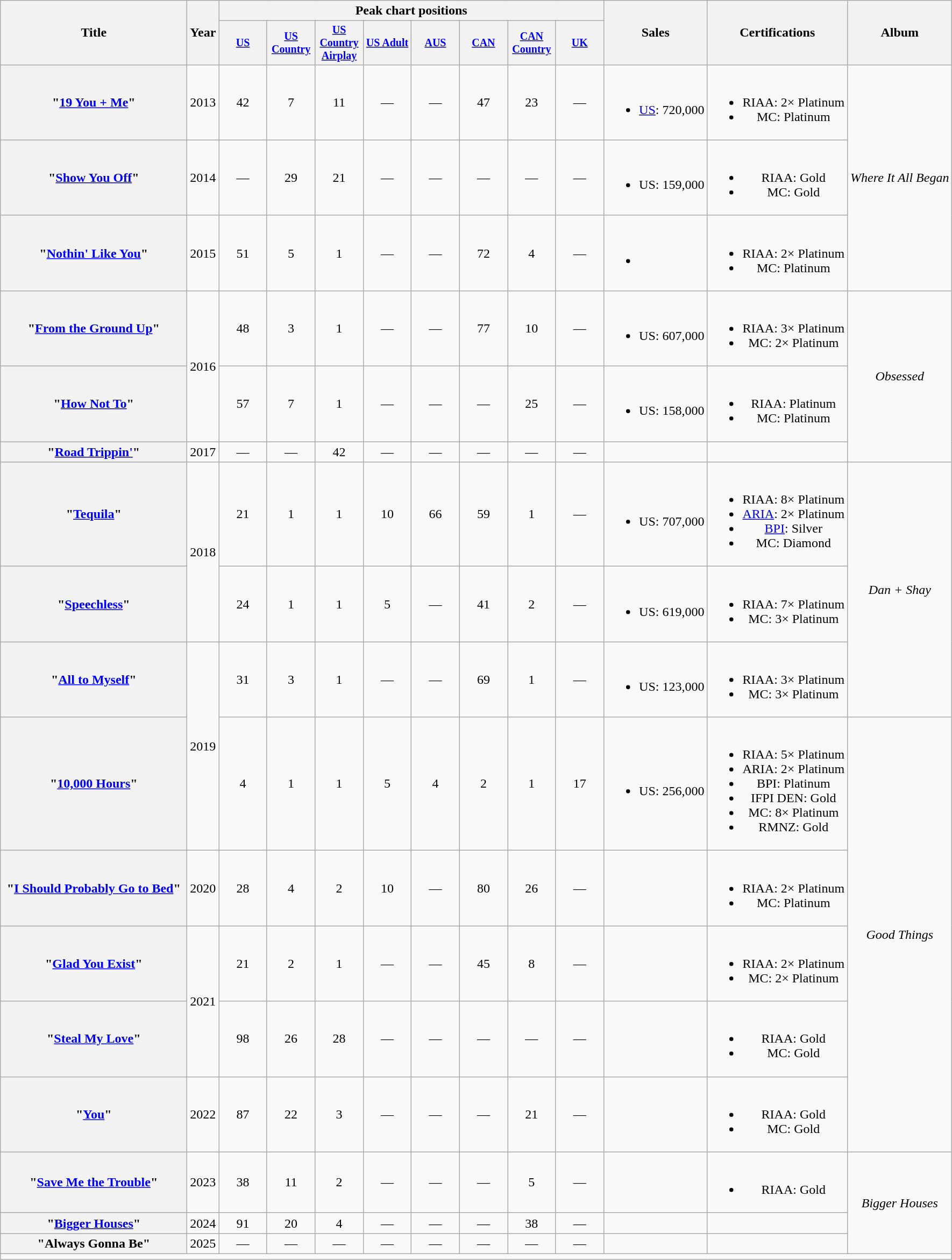<table class="wikitable plainrowheaders" style="text-align:center;">
<tr>
<th scope="col" rowspan="2" style="width:14em;">Title</th>
<th scope="col" rowspan="2">Year</th>
<th scope="col" colspan="8">Peak chart positions</th>
<th scope="col" rowspan="2">Sales</th>
<th scope="col" rowspan="2">Certifications</th>
<th scope="col" rowspan="2">Album</th>
</tr>
<tr style="font-size:smaller;">
<th scope="col" style="width:4em;"><a href='#'>US</a><br></th>
<th scope="col" style="width:4em;"><a href='#'>US Country</a><br></th>
<th scope="col" style="width:4em;"><a href='#'>US Country Airplay</a><br></th>
<th scope="col" style="width:4em;"><a href='#'>US Adult</a><br></th>
<th scope="col" style="width:4em;"><a href='#'>AUS</a><br></th>
<th scope="col" style="width:4em;"><a href='#'>CAN</a><br></th>
<th scope="col" style="width:4em;"><a href='#'>CAN Country</a><br></th>
<th scope="col" style="width:4em;"><a href='#'>UK</a><br></th>
</tr>
<tr>
<th scope="row">"<a href='#'>19 You + Me</a>"</th>
<td>2013</td>
<td>42</td>
<td>7</td>
<td>11</td>
<td>—</td>
<td>—</td>
<td>47</td>
<td>23</td>
<td>—</td>
<td><br><ul><li><a href='#'>US</a>: 720,000</li></ul></td>
<td><br><ul><li>RIAA: 2× Platinum</li><li>MC: Platinum</li></ul></td>
<td rowspan="3"><em>Where It All Began</em></td>
</tr>
<tr>
<th scope="row">"<a href='#'>Show You Off</a>"</th>
<td>2014</td>
<td>—</td>
<td>29</td>
<td>21</td>
<td>—</td>
<td>—</td>
<td>—</td>
<td>—</td>
<td>—</td>
<td><br><ul><li>US: 159,000</li></ul></td>
<td><br><ul><li>RIAA: Gold</li><li>MC: Gold</li></ul></td>
</tr>
<tr>
<th scope="row">"<a href='#'>Nothin' Like You</a>"</th>
<td>2015</td>
<td>51</td>
<td>5</td>
<td>1</td>
<td>—</td>
<td>—</td>
<td>72</td>
<td>4</td>
<td>—</td>
<td><br><ul><li></li></ul></td>
<td><br><ul><li>RIAA: 2× Platinum</li><li>MC: Platinum</li></ul></td>
</tr>
<tr>
<th scope="row">"<a href='#'>From the Ground Up</a>"</th>
<td rowspan="2">2016</td>
<td>48</td>
<td>3</td>
<td>1</td>
<td>—</td>
<td>—</td>
<td>77</td>
<td>10</td>
<td>—</td>
<td><br><ul><li>US: 607,000</li></ul></td>
<td><br><ul><li>RIAA: 3× Platinum</li><li>MC: 2× Platinum</li></ul></td>
<td rowspan="3"><em>Obsessed</em></td>
</tr>
<tr>
<th scope="row">"<a href='#'>How Not To</a>"</th>
<td>57</td>
<td>7</td>
<td>1</td>
<td>—</td>
<td>—</td>
<td>—</td>
<td>25</td>
<td>—</td>
<td><br><ul><li>US: 158,000</li></ul></td>
<td><br><ul><li>RIAA: Platinum</li><li>MC: Platinum</li></ul></td>
</tr>
<tr>
<th scope="row">"<a href='#'>Road Trippin'</a>"</th>
<td>2017</td>
<td>—</td>
<td>—</td>
<td>42</td>
<td>—</td>
<td>—</td>
<td>—</td>
<td>—</td>
<td>—</td>
<td></td>
<td></td>
</tr>
<tr>
<th scope="row">"<a href='#'>Tequila</a>"</th>
<td rowspan="2">2018</td>
<td>21</td>
<td>1</td>
<td>1</td>
<td>10</td>
<td>66</td>
<td>59</td>
<td>1</td>
<td>—</td>
<td><br><ul><li>US: 707,000</li></ul></td>
<td><br><ul><li>RIAA: 8× Platinum</li><li><a href='#'>ARIA</a>: 2× Platinum</li><li><a href='#'>BPI</a>: Silver</li><li>MC: Diamond</li></ul></td>
<td rowspan="3"><em>Dan + Shay</em></td>
</tr>
<tr>
<th scope="row">"<a href='#'>Speechless</a>"</th>
<td>24</td>
<td>1</td>
<td>1</td>
<td>5</td>
<td>—</td>
<td>41</td>
<td>2</td>
<td>—</td>
<td><br><ul><li>US: 619,000</li></ul></td>
<td><br><ul><li>RIAA: 7× Platinum</li><li>MC: 3× Platinum</li></ul></td>
</tr>
<tr>
<th scope="row">"<a href='#'>All to Myself</a>"</th>
<td rowspan="2">2019</td>
<td>31</td>
<td>3</td>
<td>1</td>
<td>—</td>
<td>—</td>
<td>69</td>
<td>1</td>
<td>—</td>
<td><br><ul><li>US: 123,000</li></ul></td>
<td><br><ul><li>RIAA: 3× Platinum</li><li>MC: 3× Platinum</li></ul></td>
</tr>
<tr>
<th scope="row">"<a href='#'>10,000 Hours</a>"<br></th>
<td>4</td>
<td>1</td>
<td>1</td>
<td>5</td>
<td>4</td>
<td>2</td>
<td>1</td>
<td>17</td>
<td><br><ul><li>US: 256,000</li></ul></td>
<td><br><ul><li>RIAA: 5× Platinum</li><li>ARIA: 2× Platinum</li><li>BPI: Platinum</li><li>IFPI DEN: Gold</li><li>MC: 8× Platinum</li><li>RMNZ: Gold</li></ul></td>
<td rowspan="5"><em>Good Things</em></td>
</tr>
<tr>
<th scope="row">"<a href='#'>I Should Probably Go to Bed</a>"</th>
<td>2020</td>
<td>28</td>
<td>4</td>
<td>2</td>
<td>10</td>
<td>—</td>
<td>80</td>
<td>26</td>
<td>—</td>
<td></td>
<td><br><ul><li>RIAA: 2× Platinum</li><li>MC: Platinum</li></ul></td>
</tr>
<tr>
<th scope="row">"<a href='#'>Glad You Exist</a>"</th>
<td rowspan="2">2021</td>
<td>21</td>
<td>2</td>
<td>1</td>
<td>—</td>
<td>—</td>
<td>45</td>
<td>8</td>
<td>—</td>
<td></td>
<td><br><ul><li>RIAA: 2× Platinum</li><li>MC: 2× Platinum</li></ul></td>
</tr>
<tr>
<th scope="row">"<a href='#'>Steal My Love</a>"</th>
<td>98</td>
<td>26</td>
<td>28</td>
<td>—</td>
<td>—</td>
<td>—</td>
<td>—</td>
<td>—</td>
<td></td>
<td><br><ul><li>RIAA: Gold</li><li>MC: Gold</li></ul></td>
</tr>
<tr>
<th scope="row">"<a href='#'>You</a>"</th>
<td>2022</td>
<td>87</td>
<td>22</td>
<td>3</td>
<td>—</td>
<td>—</td>
<td>—</td>
<td>21</td>
<td>—</td>
<td></td>
<td><br><ul><li>RIAA: Gold</li><li>MC: Gold</li></ul></td>
</tr>
<tr>
<th scope="row">"<a href='#'>Save Me the Trouble</a>"</th>
<td>2023</td>
<td>38</td>
<td>11</td>
<td>2</td>
<td>—</td>
<td>—</td>
<td>—</td>
<td>5</td>
<td>—</td>
<td></td>
<td><br><ul><li>RIAA: Gold</li></ul></td>
<td rowspan="3"><em>Bigger Houses</em></td>
</tr>
<tr>
<th scope="row">"<a href='#'>Bigger Houses</a>"</th>
<td>2024</td>
<td>91</td>
<td>20</td>
<td>4</td>
<td>—</td>
<td>—</td>
<td>—</td>
<td>38</td>
<td>—</td>
<td></td>
</tr>
<tr>
<th scope="row">"Always Gonna Be"</th>
<td>2025</td>
<td>—</td>
<td>—</td>
<td>—</td>
<td>—</td>
<td>—</td>
<td>—</td>
<td>—</td>
<td>—</td>
<td></td>
<td></td>
</tr>
<tr>
<td colspan="13"></td>
</tr>
</table>
